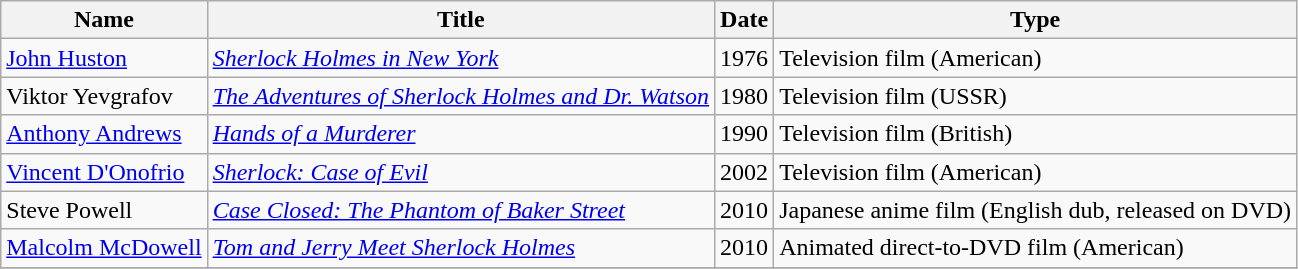<table class="wikitable sortable">
<tr>
<th>Name</th>
<th>Title</th>
<th>Date</th>
<th>Type</th>
</tr>
<tr>
<td><a href='#'>John Huston</a></td>
<td><em><a href='#'>Sherlock Holmes in New York</a></em></td>
<td>1976</td>
<td>Television film (American)</td>
</tr>
<tr>
<td>Viktor Yevgrafov</td>
<td><em><a href='#'>The Adventures of Sherlock Holmes and Dr. Watson</a></em></td>
<td>1980</td>
<td>Television film (USSR)</td>
</tr>
<tr>
<td><a href='#'>Anthony Andrews</a></td>
<td><em><a href='#'>Hands of a Murderer</a></em></td>
<td>1990</td>
<td>Television film (British)</td>
</tr>
<tr>
<td><a href='#'>Vincent D'Onofrio</a></td>
<td><em><a href='#'>Sherlock: Case of Evil</a></em></td>
<td>2002</td>
<td>Television film (American)</td>
</tr>
<tr>
<td>Steve Powell</td>
<td><em><a href='#'>Case Closed: The Phantom of Baker Street</a></em></td>
<td>2010</td>
<td>Japanese anime film (English dub, released on DVD)</td>
</tr>
<tr>
<td><a href='#'>Malcolm McDowell</a></td>
<td><em><a href='#'>Tom and Jerry Meet Sherlock Holmes</a></em></td>
<td>2010</td>
<td>Animated direct-to-DVD film (American)</td>
</tr>
<tr>
</tr>
</table>
